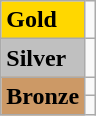<table class="wikitable">
<tr>
<td bgcolor="#ffd700"><strong>Gold</strong></td>
<td></td>
</tr>
<tr>
<td bgcolor="#c0c0c0"><strong>Silver</strong></td>
<td></td>
</tr>
<tr>
<td rowspan="2" bgcolor="#cc9966"><strong>Bronze</strong></td>
<td></td>
</tr>
<tr>
<td></td>
</tr>
</table>
